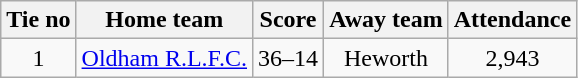<table class="wikitable" style="text-align:center">
<tr>
<th>Tie no</th>
<th>Home team</th>
<th>Score</th>
<th>Away team</th>
<th>Attendance</th>
</tr>
<tr>
<td>1</td>
<td><a href='#'>Oldham R.L.F.C.</a></td>
<td>36–14</td>
<td>Heworth</td>
<td>2,943</td>
</tr>
</table>
